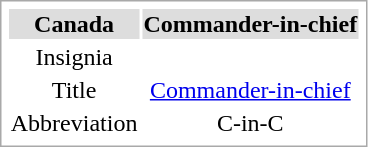<table style="border:thin solid darkgray; padding:0.2em;">
<tr style="background:#ddd;">
<th>Canada</th>
<th>Commander-in-chief</th>
</tr>
<tr align="center">
<td>Insignia</td>
<td> </td>
</tr>
<tr align="center">
<td>Title</td>
<td><a href='#'>Commander-in-chief</a></td>
</tr>
<tr align="center">
<td>Abbreviation</td>
<td>C-in-C</td>
</tr>
</table>
